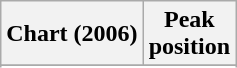<table class="wikitable sortable">
<tr>
<th>Chart (2006)</th>
<th>Peak<br>position</th>
</tr>
<tr>
</tr>
<tr>
</tr>
</table>
